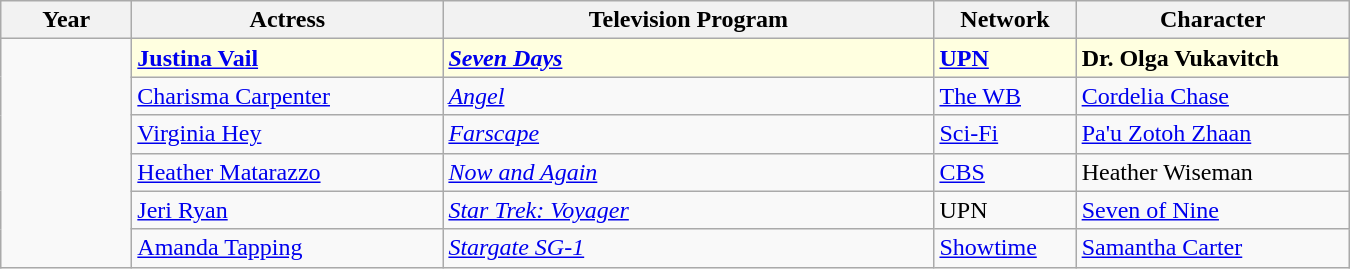<table class="wikitable" width="900px" border="1" cellpadding="5" cellspacing="0" align="center">
<tr>
<th width="80px">Year</th>
<th width="200px">Actress</th>
<th width="320px">Television Program</th>
<th>Network</th>
<th>Character</th>
</tr>
<tr>
<td rowspan=6></td>
<td style="background:lightyellow"><strong><a href='#'>Justina Vail</a></strong></td>
<td style="background:lightyellow"><strong><em><a href='#'>Seven Days</a></em></strong></td>
<td style="background:lightyellow"><strong><a href='#'>UPN</a></strong></td>
<td style="background:lightyellow"><strong>Dr. Olga Vukavitch</strong></td>
</tr>
<tr>
<td><a href='#'>Charisma Carpenter</a></td>
<td><em><a href='#'>Angel</a></em></td>
<td><a href='#'>The WB</a></td>
<td><a href='#'>Cordelia Chase</a></td>
</tr>
<tr>
<td><a href='#'>Virginia Hey</a></td>
<td><em><a href='#'>Farscape</a></em></td>
<td><a href='#'>Sci-Fi</a></td>
<td><a href='#'>Pa'u Zotoh Zhaan</a></td>
</tr>
<tr>
<td><a href='#'>Heather Matarazzo</a></td>
<td><em><a href='#'>Now and Again</a></em></td>
<td><a href='#'>CBS</a></td>
<td>Heather Wiseman</td>
</tr>
<tr>
<td><a href='#'>Jeri Ryan</a></td>
<td><em><a href='#'>Star Trek: Voyager</a></em></td>
<td>UPN</td>
<td><a href='#'>Seven of Nine</a></td>
</tr>
<tr>
<td><a href='#'>Amanda Tapping</a></td>
<td><em><a href='#'>Stargate SG-1</a></em></td>
<td><a href='#'>Showtime</a></td>
<td><a href='#'>Samantha Carter</a></td>
</tr>
</table>
